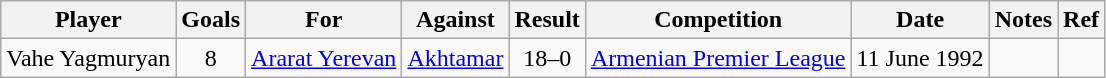<table class="wikitable" style="text-align:center;">
<tr>
<th>Player</th>
<th>Goals</th>
<th>For</th>
<th>Against</th>
<th>Result</th>
<th>Competition</th>
<th>Date</th>
<th>Notes</th>
<th>Ref</th>
</tr>
<tr>
<td align="left">Vahe Yagmuryan</td>
<td>8</td>
<td><a href='#'>Ararat Yerevan</a></td>
<td><a href='#'>Akhtamar</a></td>
<td>18–0</td>
<td><a href='#'>Armenian Premier League</a></td>
<td>11 June 1992</td>
<td></td>
<td></td>
</tr>
</table>
